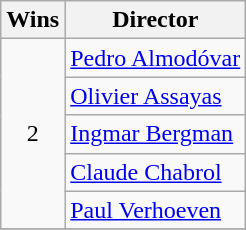<table class="wikitable sortable">
<tr>
<th>Wins</th>
<th>Director</th>
</tr>
<tr>
<td rowspan="5" style="text-align:center">2</td>
<td> <a href='#'>Pedro Almodóvar</a></td>
</tr>
<tr>
<td> <a href='#'>Olivier Assayas</a></td>
</tr>
<tr>
<td> <a href='#'>Ingmar Bergman</a></td>
</tr>
<tr>
<td> <a href='#'>Claude Chabrol</a></td>
</tr>
<tr>
<td> <a href='#'>Paul Verhoeven</a></td>
</tr>
<tr>
</tr>
</table>
